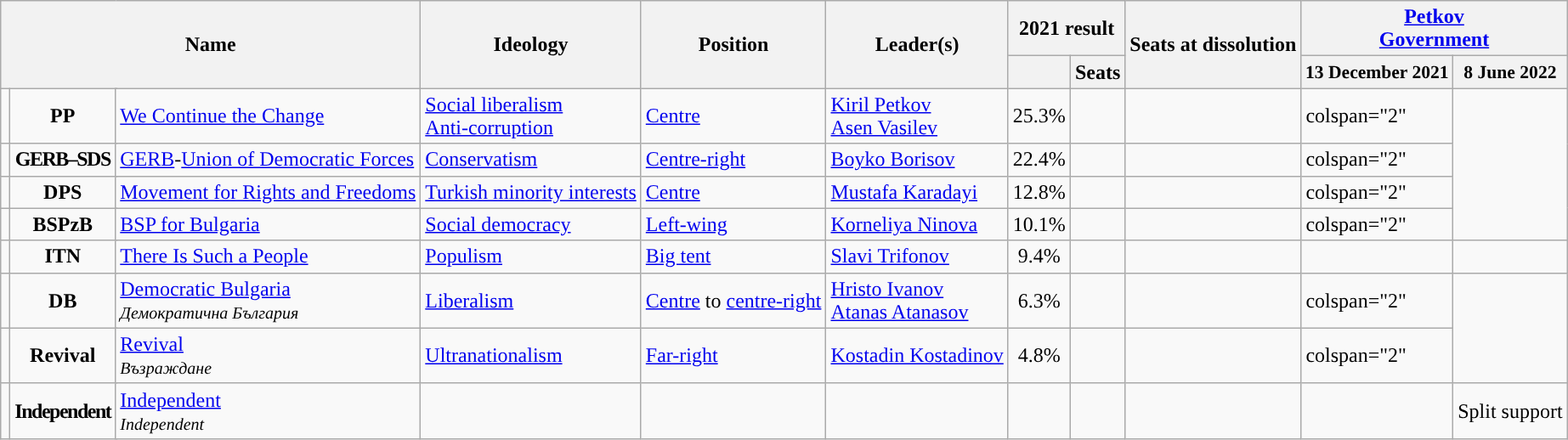<table class=wikitable>
<tr>
<th colspan="4" rowspan="2">Name</th>
<th rowspan="2">Ideology</th>
<th rowspan="2">Position</th>
<th rowspan="2">Leader(s)</th>
<th colspan="2">2021 result</th>
<th rowspan="2">Seats at dissolution</th>
<th colspan="2"><a href='#'>Petkov<br>Government</a></th>
</tr>
<tr>
<th></th>
<th>Seats</th>
<th style="font-size:90%">13 December 2021</th>
<th style="font-size:90%">8 June 2022</th>
</tr>
<tr>
<td style="color:inherit;background:"></td>
<td colspan="2" style="text-align:center"><strong>PP</strong></td>
<td><a href='#'>We Continue the Change</a><br></td>
<td><a href='#'>Social liberalism</a><br><a href='#'>Anti-corruption</a></td>
<td><a href='#'>Centre</a></td>
<td><a href='#'>Kiril Petkov</a><br><a href='#'>Asen Vasilev</a></td>
<td style="text-align:center">25.3%</td>
<td></td>
<td></td>
<td>colspan="2" </td>
</tr>
<tr>
<td style="color:inherit;background:"></td>
<td colspan="2" style="text-align:center;letter-spacing:-1px"><strong>GERB–SDS</strong></td>
<td><a href='#'>GERB</a>-<a href='#'>Union of Democratic Forces</a><br></td>
<td><a href='#'>Conservatism</a></td>
<td><a href='#'>Centre-right</a></td>
<td><a href='#'>Boyko Borisov</a></td>
<td style="text-align:center">22.4%</td>
<td></td>
<td></td>
<td>colspan="2" </td>
</tr>
<tr>
<td style="color:inherit;background:"></td>
<td colspan="2" style="text-align:center"><strong>DPS</strong></td>
<td><a href='#'>Movement for Rights and Freedoms</a><br></td>
<td><a href='#'>Turkish minority interests</a></td>
<td><a href='#'>Centre</a></td>
<td><a href='#'>Mustafa Karadayi</a></td>
<td style="text-align:center">12.8%</td>
<td></td>
<td></td>
<td>colspan="2" </td>
</tr>
<tr>
<td style="color:inherit;background:"></td>
<td colspan="2" style="text-align:center"><strong>BSPzB</strong></td>
<td><a href='#'>BSP for Bulgaria</a><br></td>
<td><a href='#'>Social democracy</a></td>
<td><a href='#'>Left-wing</a></td>
<td><a href='#'>Korneliya Ninova</a></td>
<td style="text-align:center">10.1%</td>
<td></td>
<td></td>
<td>colspan="2" </td>
</tr>
<tr>
<td style="color:inherit;background:"></td>
<td colspan="2" style="text-align:center"><strong>ITN</strong></td>
<td><a href='#'>There Is Such a People</a><br></td>
<td><a href='#'>Populism</a></td>
<td><a href='#'>Big tent</a></td>
<td><a href='#'>Slavi Trifonov</a></td>
<td style="text-align:center">9.4%</td>
<td></td>
<td></td>
<td></td>
<td></td>
</tr>
<tr>
<td style="color:inherit;background:"></td>
<td colspan="2" style="text-align:center"><strong>DB</strong></td>
<td><a href='#'>Democratic Bulgaria</a><br><small><em>Демократична България</em></small></td>
<td><a href='#'>Liberalism</a></td>
<td><a href='#'>Centre</a> to <a href='#'>centre-right</a></td>
<td><a href='#'>Hristo Ivanov</a><br><a href='#'>Atanas Atanasov</a></td>
<td style="text-align:center">6.3%</td>
<td></td>
<td></td>
<td>colspan="2" </td>
</tr>
<tr>
<td style="color:inherit;background:"></td>
<td colspan="2" style="text-align:center"><strong>Revival</strong></td>
<td><a href='#'>Revival</a><br><small><em>Възраждане</em></small></td>
<td><a href='#'>Ultranationalism</a></td>
<td><a href='#'>Far-right</a></td>
<td><a href='#'>Kostadin Kostadinov</a></td>
<td style="text-align:center">4.8%</td>
<td></td>
<td></td>
<td>colspan="2" </td>
</tr>
<tr>
<td style="color:inherit;background:"></td>
<td colspan="2" style="text-align:center;letter-spacing:-1px"><strong>Independent</strong></td>
<td><a href='#'>Independent</a><br><small><em>Independent </em></small></td>
<td></td>
<td></td>
<td></td>
<td></td>
<td></td>
<td></td>
<td></td>
<td>Split support</td>
</tr>
</table>
